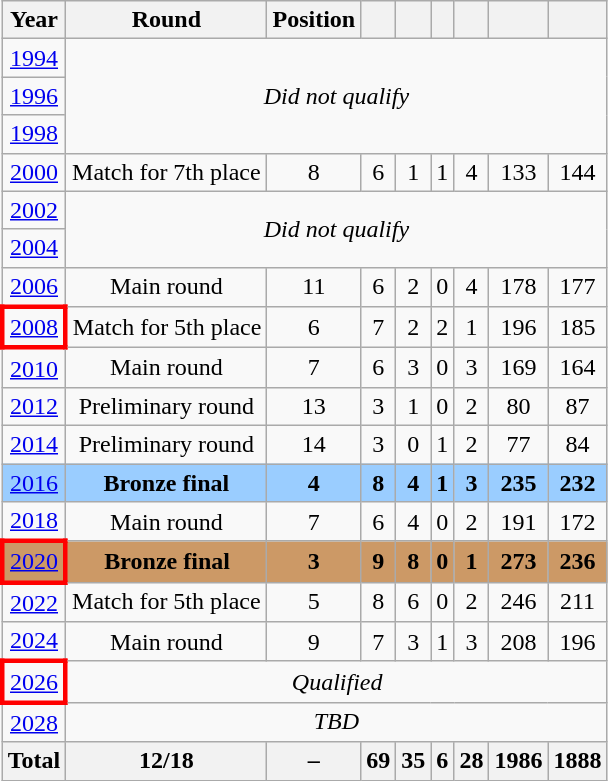<table class="wikitable" style="text-align: center;">
<tr>
<th>Year</th>
<th>Round</th>
<th>Position</th>
<th></th>
<th></th>
<th></th>
<th></th>
<th></th>
<th></th>
</tr>
<tr>
<td> <a href='#'>1994</a></td>
<td colspan="8" rowspan="3"><em>Did not qualify</em></td>
</tr>
<tr>
<td> <a href='#'>1996</a></td>
</tr>
<tr>
<td> <a href='#'>1998</a></td>
</tr>
<tr>
<td> <a href='#'>2000</a></td>
<td>Match for 7th place</td>
<td>8</td>
<td>6</td>
<td>1</td>
<td>1</td>
<td>4</td>
<td>133</td>
<td>144</td>
</tr>
<tr>
<td> <a href='#'>2002</a></td>
<td colspan="8" rowspan="2"><em>Did not qualify</em></td>
</tr>
<tr>
<td> <a href='#'>2004</a></td>
</tr>
<tr>
<td> <a href='#'>2006</a></td>
<td>Main round</td>
<td>11</td>
<td>6</td>
<td>2</td>
<td>0</td>
<td>4</td>
<td>178</td>
<td>177</td>
</tr>
<tr>
<td style="border: 3px solid red"> <a href='#'>2008</a></td>
<td>Match for 5th place</td>
<td>6</td>
<td>7</td>
<td>2</td>
<td>2</td>
<td>1</td>
<td>196</td>
<td>185</td>
</tr>
<tr>
<td> <a href='#'>2010</a></td>
<td>Main round</td>
<td>7</td>
<td>6</td>
<td>3</td>
<td>0</td>
<td>3</td>
<td>169</td>
<td>164</td>
</tr>
<tr>
<td> <a href='#'>2012</a></td>
<td>Preliminary round</td>
<td>13</td>
<td>3</td>
<td>1</td>
<td>0</td>
<td>2</td>
<td>80</td>
<td>87</td>
</tr>
<tr>
<td> <a href='#'>2014</a></td>
<td>Preliminary round</td>
<td>14</td>
<td>3</td>
<td>0</td>
<td>1</td>
<td>2</td>
<td>77</td>
<td>84</td>
</tr>
<tr style="background:#9acdff;">
<td> <a href='#'>2016</a></td>
<td><strong>Bronze final</strong></td>
<td><strong>4</strong></td>
<td><strong>8</strong></td>
<td><strong>4</strong></td>
<td><strong>1</strong></td>
<td><strong>3</strong></td>
<td><strong>235</strong></td>
<td><strong>232</strong></td>
</tr>
<tr>
<td> <a href='#'>2018</a></td>
<td>Main round</td>
<td>7</td>
<td>6</td>
<td>4</td>
<td>0</td>
<td>2</td>
<td>191</td>
<td>172</td>
</tr>
<tr style="background:#c96;">
<td style="border: 3px solid red"><a href='#'>2020</a></td>
<td><strong>Bronze final</strong></td>
<td><strong>3</strong> </td>
<td><strong>9</strong></td>
<td><strong>8</strong></td>
<td><strong>0</strong></td>
<td><strong>1</strong></td>
<td><strong>273</strong></td>
<td><strong>236</strong></td>
</tr>
<tr>
<td> <a href='#'>2022</a></td>
<td>Match for 5th place</td>
<td>5</td>
<td>8</td>
<td>6</td>
<td>0</td>
<td>2</td>
<td>246</td>
<td>211</td>
</tr>
<tr>
<td> <a href='#'>2024</a></td>
<td>Main round</td>
<td>9</td>
<td>7</td>
<td>3</td>
<td>1</td>
<td>3</td>
<td>208</td>
<td>196</td>
</tr>
<tr>
<td style="border: 3px solid red"> <a href='#'>2026</a></td>
<td colspan="8"><em>Qualified</em></td>
</tr>
<tr>
<td> <a href='#'>2028</a></td>
<td colspan="8"><em>TBD</em></td>
</tr>
<tr>
<th>Total</th>
<th>12/18</th>
<th>–</th>
<th>69</th>
<th>35</th>
<th>6</th>
<th>28</th>
<th>1986</th>
<th>1888</th>
</tr>
</table>
